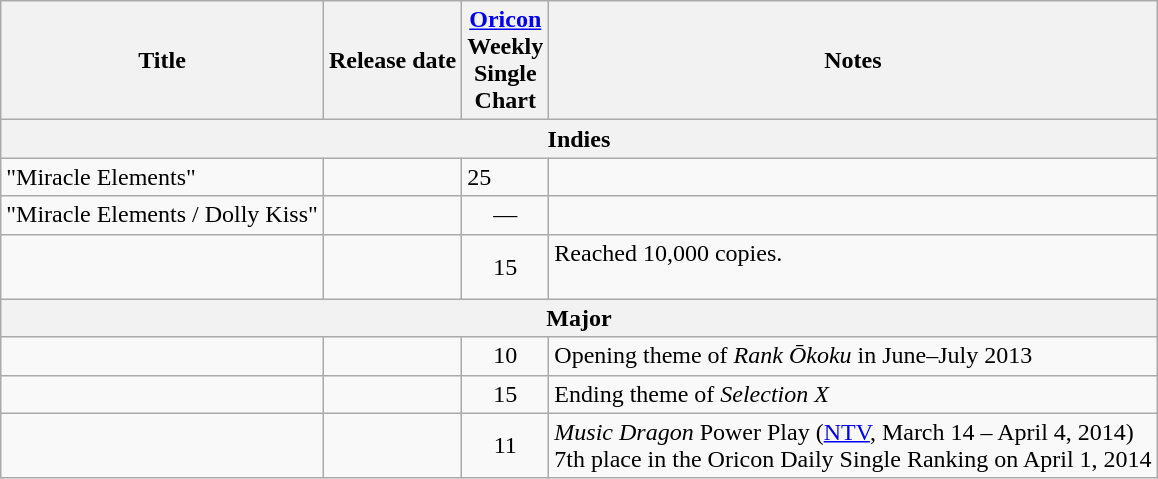<table class="wikitable">
<tr>
<th>Title</th>
<th>Release date</th>
<th><a href='#'>Oricon</a><br>Weekly<br>Single<br>Chart<br></th>
<th>Notes</th>
</tr>
<tr>
<th colspan="4">Indies</th>
</tr>
<tr>
<td>"Miracle Elements"</td>
<td></td>
<td>25</td>
<td></td>
</tr>
<tr>
<td>"Miracle Elements / Dolly Kiss"</td>
<td></td>
<td align="center">—</td>
<td></td>
</tr>
<tr>
<td></td>
<td></td>
<td align="center">15</td>
<td>Reached 10,000 copies.<br><br></td>
</tr>
<tr>
<th colspan="4">Major</th>
</tr>
<tr>
<td></td>
<td></td>
<td align="center">10</td>
<td>Opening theme of <em>Rank Ōkoku</em> in June–July 2013<br></td>
</tr>
<tr>
<td></td>
<td></td>
<td align="center">15</td>
<td>Ending theme of <em>Selection X</em><br></td>
</tr>
<tr>
<td></td>
<td></td>
<td align="center">11</td>
<td><em>Music Dragon</em> Power Play (<a href='#'>NTV</a>, March 14 – April 4, 2014)<br>7th place in the Oricon Daily Single Ranking on April 1, 2014<br></td>
</tr>
</table>
